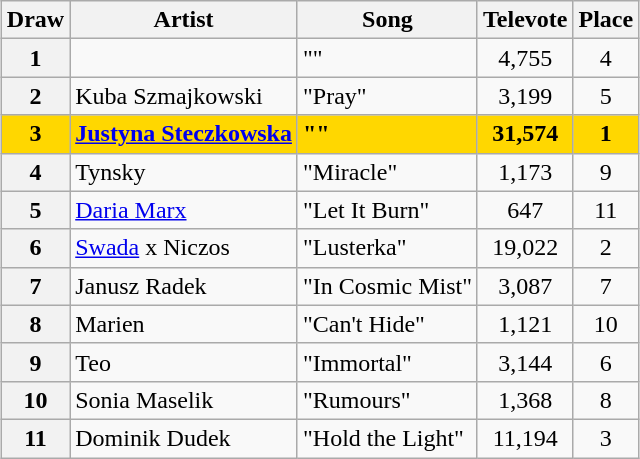<table class="sortable wikitable plainrowheaders" style="margin: 1em auto 1em auto; text-align:center;">
<tr>
<th scope="col">Draw</th>
<th scope="col">Artist</th>
<th scope="col">Song</th>
<th scope="col">Televote</th>
<th scope="col">Place</th>
</tr>
<tr>
<th scope="row" style="text-align:center">1</th>
<td align="left"></td>
<td align="left">""</td>
<td>4,755</td>
<td>4</td>
</tr>
<tr>
<th scope="row" style="text-align:center">2</th>
<td align="left">Kuba Szmajkowski</td>
<td align="left">"Pray"</td>
<td>3,199</td>
<td>5</td>
</tr>
<tr style="font-weight:bold; background:gold;">
<th scope="row" style="text-align:center; font-weight:bold; background:gold;">3</th>
<td align="left"><a href='#'>Justyna Steczkowska</a></td>
<td align="left">""</td>
<td>31,574</td>
<td>1</td>
</tr>
<tr>
<th scope="row" style="text-align:center">4</th>
<td align="left">Tynsky</td>
<td align="left">"Miracle"</td>
<td>1,173</td>
<td>9</td>
</tr>
<tr>
<th scope="row" style="text-align:center">5</th>
<td align="left"><a href='#'>Daria Marx</a></td>
<td align="left">"Let It Burn"</td>
<td>647</td>
<td>11</td>
</tr>
<tr>
<th scope="row" style="text-align:center">6</th>
<td align="left"><a href='#'>Swada</a> x Niczos</td>
<td align="left">"Lusterka"</td>
<td>19,022</td>
<td>2</td>
</tr>
<tr>
<th scope="row" style="text-align:center">7</th>
<td align="left">Janusz Radek</td>
<td align="left">"In Cosmic Mist"</td>
<td>3,087</td>
<td>7</td>
</tr>
<tr>
<th scope="row" style="text-align:center">8</th>
<td align="left">Marien</td>
<td align="left">"Can't Hide"</td>
<td>1,121</td>
<td>10</td>
</tr>
<tr>
<th scope="row" style="text-align:center">9</th>
<td align="left">Teo</td>
<td align="left">"Immortal"</td>
<td>3,144</td>
<td>6</td>
</tr>
<tr>
<th scope="row" style="text-align:center">10</th>
<td align="left">Sonia Maselik</td>
<td align="left">"Rumours"</td>
<td>1,368</td>
<td>8</td>
</tr>
<tr>
<th scope="row" style="text-align:center">11</th>
<td align="left">Dominik Dudek</td>
<td align="left">"Hold the Light"</td>
<td>11,194</td>
<td>3</td>
</tr>
</table>
